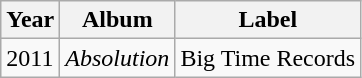<table class="wikitable" border="1">
<tr>
<th>Year</th>
<th>Album</th>
<th>Label</th>
</tr>
<tr>
<td>2011</td>
<td><em>Absolution </em></td>
<td>Big Time Records</td>
</tr>
</table>
